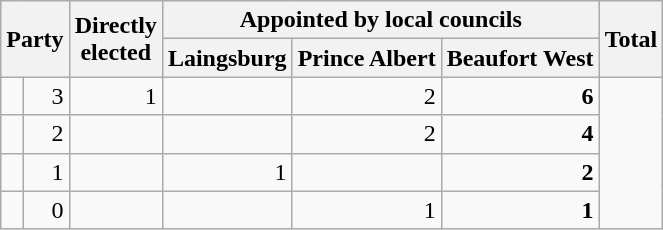<table class=wikitable style="text-align:right">
<tr>
<th colspan="2" rowspan="2">Party</th>
<th rowspan="2">Directly<br>elected</th>
<th colspan="3">Appointed by local councils</th>
<th rowspan="2">Total</th>
</tr>
<tr>
<th>Laingsburg</th>
<th>Prince Albert</th>
<th>Beaufort West</th>
</tr>
<tr>
<td></td>
<td>3</td>
<td>1</td>
<td></td>
<td>2</td>
<td><strong>6</strong></td>
</tr>
<tr>
<td></td>
<td>2</td>
<td></td>
<td></td>
<td>2</td>
<td><strong>4</strong></td>
</tr>
<tr>
<td></td>
<td>1</td>
<td></td>
<td>1</td>
<td></td>
<td><strong>2</strong></td>
</tr>
<tr>
<td></td>
<td>0</td>
<td></td>
<td></td>
<td>1</td>
<td><strong>1</strong></td>
</tr>
</table>
